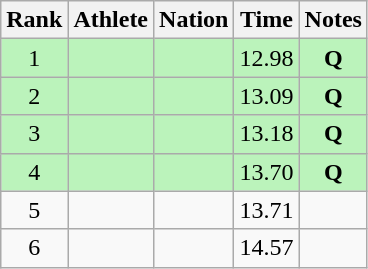<table class="wikitable sortable" style="text-align:center">
<tr>
<th>Rank</th>
<th>Athlete</th>
<th>Nation</th>
<th>Time</th>
<th>Notes</th>
</tr>
<tr bgcolor=#bbf3bb>
<td>1</td>
<td align=left></td>
<td align=left></td>
<td>12.98</td>
<td><strong>Q</strong></td>
</tr>
<tr bgcolor=#bbf3bb>
<td>2</td>
<td align=left></td>
<td align=left></td>
<td>13.09</td>
<td><strong>Q</strong></td>
</tr>
<tr bgcolor=#bbf3bb>
<td>3</td>
<td align=left></td>
<td align=left></td>
<td>13.18</td>
<td><strong>Q</strong></td>
</tr>
<tr bgcolor=#bbf3bb>
<td>4</td>
<td align=left></td>
<td align=left></td>
<td>13.70</td>
<td><strong>Q</strong></td>
</tr>
<tr>
<td>5</td>
<td align=left></td>
<td align=left></td>
<td>13.71</td>
<td></td>
</tr>
<tr>
<td>6</td>
<td align=left></td>
<td align=left></td>
<td>14.57</td>
<td></td>
</tr>
</table>
